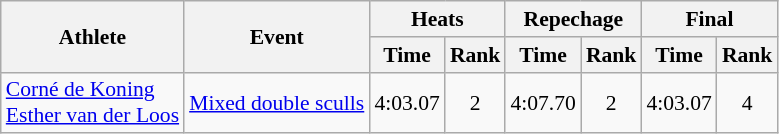<table class=wikitable style="font-size:90%; text-align:center">
<tr>
<th rowspan=2>Athlete</th>
<th rowspan=2>Event</th>
<th colspan=2>Heats</th>
<th colspan=2>Repechage</th>
<th colspan=2>Final</th>
</tr>
<tr>
<th>Time</th>
<th>Rank</th>
<th>Time</th>
<th>Rank</th>
<th>Time</th>
<th>Rank</th>
</tr>
<tr>
<td align=left><a href='#'>Corné de Koning</a> <br> <a href='#'>Esther van der Loos</a></td>
<td align=left><a href='#'>Mixed double sculls</a></td>
<td>4:03.07</td>
<td>2</td>
<td>4:07.70</td>
<td>2</td>
<td>4:03.07</td>
<td>4</td>
</tr>
</table>
